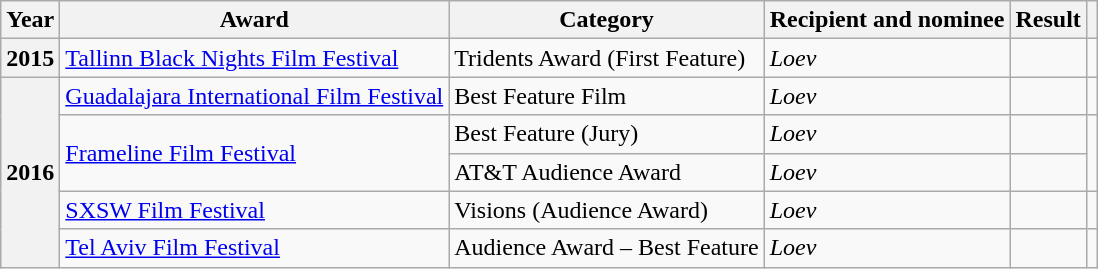<table class="wikitable plainrowheaders sortable">
<tr>
<th scope="col">Year</th>
<th scope="col">Award</th>
<th scope="col">Category</th>
<th scope="col">Recipient and nominee</th>
<th scope="col">Result</th>
<th scope="col" class="unsortable"></th>
</tr>
<tr>
<th scope="row">2015</th>
<td><a href='#'>Tallinn Black Nights Film Festival</a></td>
<td>Tridents Award (First Feature)</td>
<td><em>Loev</em></td>
<td></td>
<td style="text-align:center;"></td>
</tr>
<tr>
<th scope="row" rowspan="5">2016</th>
<td><a href='#'>Guadalajara International Film Festival</a></td>
<td>Best Feature Film</td>
<td><em>Loev</em></td>
<td></td>
<td style="text-align:center;"></td>
</tr>
<tr>
<td rowspan="2"><a href='#'>Frameline Film Festival</a></td>
<td>Best Feature (Jury)</td>
<td><em>Loev</em></td>
<td></td>
<td style="text-align:center;" rowspan="2"></td>
</tr>
<tr>
<td>AT&T Audience Award</td>
<td><em>Loev</em></td>
<td></td>
</tr>
<tr>
<td><a href='#'>SXSW Film Festival</a></td>
<td>Visions (Audience Award)</td>
<td><em>Loev</em></td>
<td></td>
<td style="text-align:center;"></td>
</tr>
<tr>
<td><a href='#'>Tel Aviv Film Festival</a></td>
<td>Audience Award – Best Feature</td>
<td><em>Loev</em></td>
<td></td>
<td style="text-align:center;"></td>
</tr>
</table>
